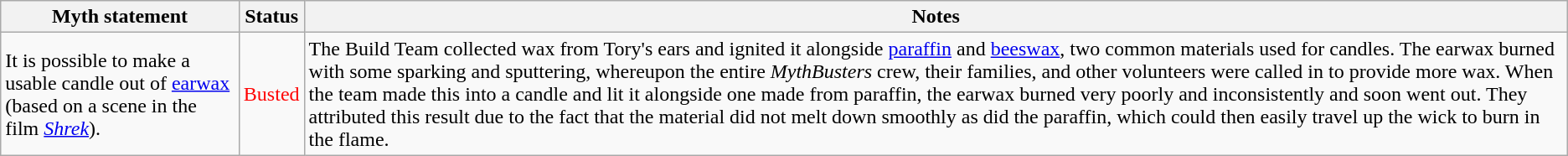<table class="wikitable plainrowheaders">
<tr>
<th>Myth statement</th>
<th>Status</th>
<th>Notes</th>
</tr>
<tr>
<td>It is possible to make a usable candle out of <a href='#'>earwax</a> (based on a scene in the film <em><a href='#'>Shrek</a></em>).</td>
<td style="color:red">Busted</td>
<td>The Build Team collected wax from Tory's ears and ignited it alongside <a href='#'>paraffin</a> and <a href='#'>beeswax</a>, two common materials used for candles. The earwax burned with some sparking and sputtering, whereupon the entire <em>MythBusters</em> crew, their families, and other volunteers were called in to provide more wax. When the team made this into a candle and lit it alongside one made from paraffin, the earwax burned very poorly and inconsistently and soon went out. They attributed this result due to the fact that the material did not melt down smoothly as did the paraffin, which could then easily travel up the wick to burn in the flame.</td>
</tr>
</table>
